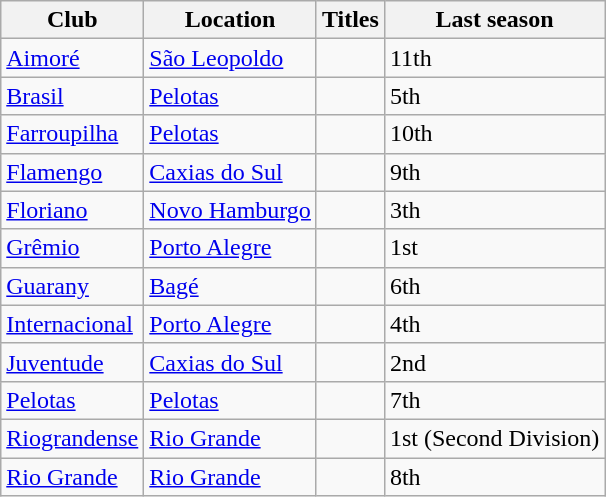<table class="wikitable">
<tr>
<th>Club</th>
<th>Location</th>
<th>Titles</th>
<th>Last season</th>
</tr>
<tr>
<td><a href='#'>Aimoré</a></td>
<td><a href='#'>São Leopoldo</a></td>
<td></td>
<td>11th</td>
</tr>
<tr>
<td><a href='#'>Brasil</a></td>
<td><a href='#'>Pelotas</a></td>
<td></td>
<td>5th</td>
</tr>
<tr>
<td><a href='#'>Farroupilha</a></td>
<td><a href='#'>Pelotas</a></td>
<td></td>
<td>10th</td>
</tr>
<tr>
<td><a href='#'>Flamengo</a></td>
<td><a href='#'>Caxias do Sul</a></td>
<td></td>
<td>9th</td>
</tr>
<tr>
<td><a href='#'>Floriano</a></td>
<td><a href='#'>Novo Hamburgo</a></td>
<td></td>
<td>3th</td>
</tr>
<tr>
<td><a href='#'>Grêmio</a></td>
<td><a href='#'>Porto Alegre</a></td>
<td></td>
<td>1st</td>
</tr>
<tr>
<td><a href='#'>Guarany</a></td>
<td><a href='#'>Bagé</a></td>
<td></td>
<td>6th</td>
</tr>
<tr>
<td><a href='#'>Internacional</a></td>
<td><a href='#'>Porto Alegre</a></td>
<td></td>
<td>4th</td>
</tr>
<tr>
<td><a href='#'>Juventude</a></td>
<td><a href='#'>Caxias do Sul</a></td>
<td></td>
<td>2nd</td>
</tr>
<tr>
<td><a href='#'>Pelotas</a></td>
<td><a href='#'>Pelotas</a></td>
<td></td>
<td>7th</td>
</tr>
<tr>
<td><a href='#'>Riograndense</a></td>
<td><a href='#'>Rio Grande</a></td>
<td></td>
<td>1st (Second Division)</td>
</tr>
<tr>
<td><a href='#'>Rio Grande</a></td>
<td><a href='#'>Rio Grande</a></td>
<td></td>
<td>8th</td>
</tr>
</table>
